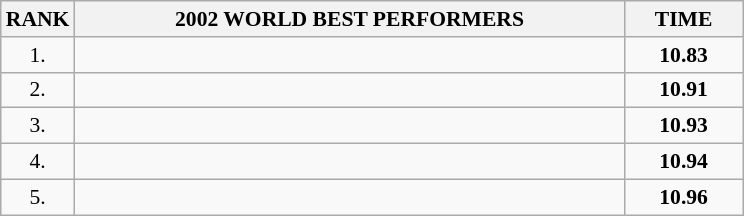<table class="wikitable" style="border-collapse: collapse; font-size: 90%;">
<tr>
<th>RANK</th>
<th align="center" style="width: 25em">2002 WORLD BEST PERFORMERS</th>
<th align="center" style="width: 5em">TIME</th>
</tr>
<tr>
<td align="center">1.</td>
<td></td>
<td align="center"><strong>10.83</strong></td>
</tr>
<tr>
<td align="center">2.</td>
<td></td>
<td align="center"><strong>10.91</strong></td>
</tr>
<tr>
<td align="center">3.</td>
<td></td>
<td align="center"><strong>10.93</strong></td>
</tr>
<tr>
<td align="center">4.</td>
<td></td>
<td align="center"><strong>10.94</strong></td>
</tr>
<tr>
<td align="center">5.</td>
<td></td>
<td align="center"><strong>10.96</strong></td>
</tr>
</table>
